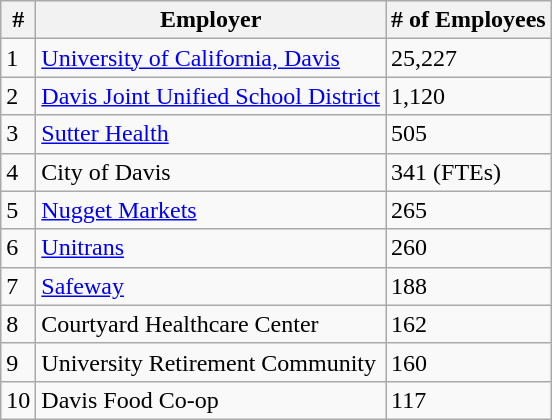<table class="wikitable">
<tr>
<th>#</th>
<th>Employer</th>
<th># of Employees</th>
</tr>
<tr>
<td>1</td>
<td><a href='#'>University of California, Davis</a></td>
<td>25,227</td>
</tr>
<tr>
<td>2</td>
<td><a href='#'>Davis Joint Unified School District</a></td>
<td>1,120</td>
</tr>
<tr>
<td>3</td>
<td><a href='#'>Sutter Health</a></td>
<td>505</td>
</tr>
<tr>
<td>4</td>
<td>City of Davis</td>
<td>341 (FTEs)</td>
</tr>
<tr>
<td>5</td>
<td><a href='#'>Nugget Markets</a></td>
<td>265</td>
</tr>
<tr>
<td>6</td>
<td><a href='#'>Unitrans</a></td>
<td>260</td>
</tr>
<tr>
<td>7</td>
<td><a href='#'>Safeway</a></td>
<td>188</td>
</tr>
<tr>
<td>8</td>
<td>Courtyard Healthcare Center</td>
<td>162</td>
</tr>
<tr>
<td>9</td>
<td>University Retirement Community</td>
<td>160</td>
</tr>
<tr>
<td>10</td>
<td>Davis Food Co-op</td>
<td>117</td>
</tr>
</table>
